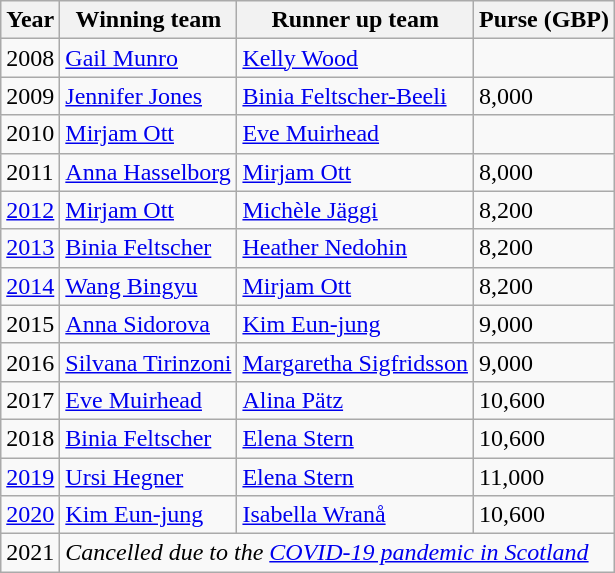<table class="wikitable">
<tr>
<th>Year</th>
<th>Winning team</th>
<th>Runner up team</th>
<th>Purse (GBP)</th>
</tr>
<tr>
<td>2008</td>
<td> <a href='#'>Gail Munro</a></td>
<td> <a href='#'>Kelly Wood</a></td>
<td></td>
</tr>
<tr>
<td>2009</td>
<td> <a href='#'>Jennifer Jones</a></td>
<td> <a href='#'>Binia Feltscher-Beeli</a></td>
<td>8,000</td>
</tr>
<tr>
<td>2010</td>
<td> <a href='#'>Mirjam Ott</a></td>
<td> <a href='#'>Eve Muirhead</a></td>
<td></td>
</tr>
<tr>
<td>2011</td>
<td> <a href='#'>Anna Hasselborg</a></td>
<td> <a href='#'>Mirjam Ott</a></td>
<td>8,000</td>
</tr>
<tr>
<td><a href='#'>2012</a></td>
<td> <a href='#'>Mirjam Ott</a></td>
<td> <a href='#'>Michèle Jäggi</a></td>
<td>8,200</td>
</tr>
<tr>
<td><a href='#'>2013</a></td>
<td> <a href='#'>Binia Feltscher</a></td>
<td> <a href='#'>Heather Nedohin</a></td>
<td>8,200</td>
</tr>
<tr>
<td><a href='#'>2014</a></td>
<td> <a href='#'>Wang Bingyu</a></td>
<td> <a href='#'>Mirjam Ott</a></td>
<td>8,200</td>
</tr>
<tr>
<td>2015</td>
<td> <a href='#'>Anna Sidorova</a></td>
<td> <a href='#'>Kim Eun-jung</a></td>
<td>9,000</td>
</tr>
<tr>
<td>2016</td>
<td> <a href='#'>Silvana Tirinzoni</a></td>
<td> <a href='#'>Margaretha Sigfridsson</a></td>
<td>9,000</td>
</tr>
<tr>
<td>2017</td>
<td> <a href='#'>Eve Muirhead</a></td>
<td> <a href='#'>Alina Pätz</a></td>
<td>10,600</td>
</tr>
<tr>
<td>2018</td>
<td> <a href='#'>Binia Feltscher</a></td>
<td> <a href='#'>Elena Stern</a></td>
<td>10,600</td>
</tr>
<tr>
<td><a href='#'>2019</a></td>
<td> <a href='#'>Ursi Hegner</a></td>
<td> <a href='#'>Elena Stern</a></td>
<td>11,000</td>
</tr>
<tr>
<td><a href='#'>2020</a></td>
<td> <a href='#'>Kim Eun-jung</a></td>
<td> <a href='#'>Isabella Wranå</a></td>
<td>10,600</td>
</tr>
<tr>
<td>2021</td>
<td colspan="3"><em>Cancelled due to the <a href='#'>COVID-19 pandemic in Scotland</a></em></td>
</tr>
</table>
